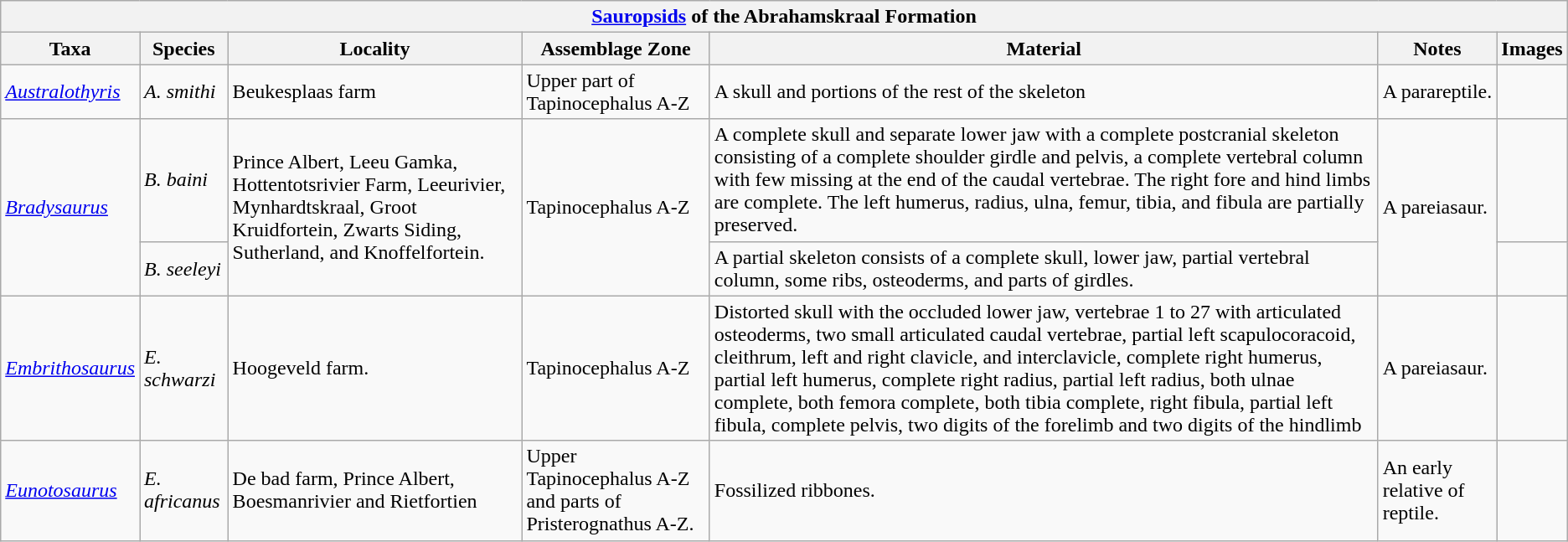<table class="wikitable" align="center">
<tr>
<th colspan="7" align="center"><strong><a href='#'>Sauropsids</a></strong> of the Abrahamskraal Formation</th>
</tr>
<tr>
<th>Taxa</th>
<th>Species</th>
<th>Locality</th>
<th>Assemblage Zone</th>
<th>Material</th>
<th>Notes</th>
<th>Images</th>
</tr>
<tr>
<td><em><a href='#'>Australothyris</a></em></td>
<td><em>A. smithi</em></td>
<td>Beukesplaas farm</td>
<td>Upper part of Tapinocephalus A-Z</td>
<td>A skull and portions of the rest of the skeleton</td>
<td>A parareptile.</td>
<td></td>
</tr>
<tr>
<td rowspan = "2"><em><a href='#'>Bradysaurus</a></em></td>
<td><em>B. baini</em></td>
<td rowspan = "2">Prince Albert, Leeu Gamka, Hottentotsrivier Farm, Leeurivier, Mynhardtskraal, Groot Kruidfortein, Zwarts Siding, Sutherland, and Knoffelfortein.</td>
<td rowspan = "2">Tapinocephalus A-Z</td>
<td>A complete skull and separate lower jaw with a complete postcranial skeleton consisting of a complete shoulder girdle and pelvis, a complete vertebral column with few missing at the end of the caudal vertebrae. The right fore and hind limbs are complete. The left humerus, radius, ulna, femur, tibia, and fibula are partially preserved.</td>
<td rowspan = "2">A pareiasaur.</td>
<td></td>
</tr>
<tr>
<td><em>B. seeleyi</em></td>
<td>A partial skeleton consists of a complete skull, lower jaw, partial vertebral column, some ribs, osteoderms, and parts of girdles.</td>
<td></td>
</tr>
<tr>
<td><em><a href='#'>Embrithosaurus</a></em></td>
<td><em>E. schwarzi</em></td>
<td>Hoogeveld farm.</td>
<td>Tapinocephalus A-Z</td>
<td>Distorted skull with the occluded lower jaw, vertebrae 1 to 27 with articulated osteoderms, two small articulated caudal vertebrae, partial left scapulocoracoid, cleithrum, left and right clavicle, and interclavicle, complete right humerus, partial left humerus, complete right radius, partial left radius, both ulnae complete, both femora complete, both tibia complete, right fibula, partial left fibula, complete pelvis, two digits of the forelimb and two digits of the hindlimb</td>
<td>A pareiasaur.</td>
<td></td>
</tr>
<tr>
<td><em><a href='#'>Eunotosaurus</a></em></td>
<td><em>E. africanus</em></td>
<td>De bad farm, Prince Albert, Boesmanrivier and Rietfortien</td>
<td>Upper Tapinocephalus A-Z and parts of Pristerognathus A-Z.</td>
<td>Fossilized ribbones.</td>
<td>An early relative of reptile.</td>
<td></td>
</tr>
</table>
